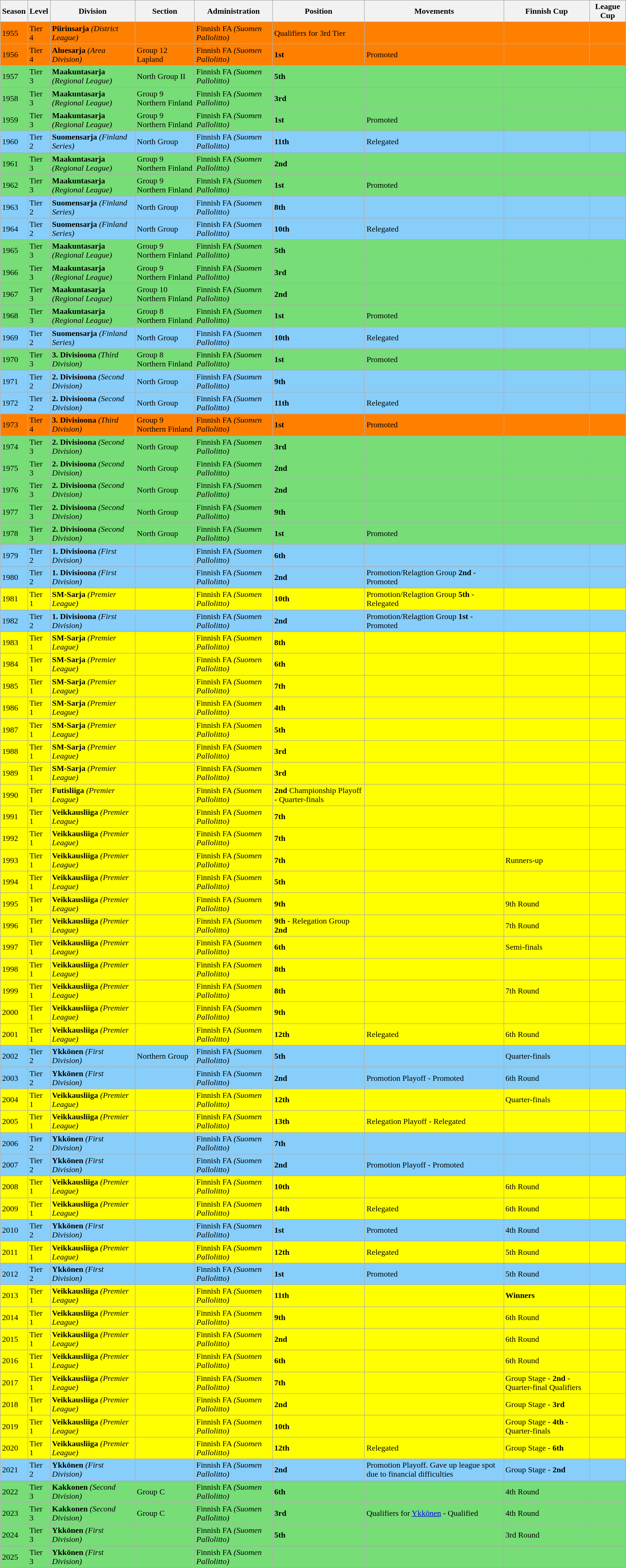<table class="wikitable">
<tr style="background:#f0f6fa;">
<th>Season</th>
<th>Level</th>
<th>Division</th>
<th>Section</th>
<th>Administration</th>
<th>Position</th>
<th>Movements</th>
<th>Finnish Cup</th>
<th>League Cup</th>
</tr>
<tr>
<td style="background:#FF7F00;">1955</td>
<td style="background:#FF7F00;">Tier 4</td>
<td style="background:#FF7F00;"><strong>Piirinsarja</strong> <em>(District League)</em></td>
<td style="background:#FF7F00;"></td>
<td style="background:#FF7F00;">Finnish FA <em>(Suomen Pallolitto)</em></td>
<td style="background:#FF7F00;">Qualifiers for 3rd Tier</td>
<td style="background:#FF7F00;"></td>
<td style="background:#FF7F00;"></td>
<td style="background:#FF7F00;"></td>
</tr>
<tr>
<td style="background:#FF7F00;">1956</td>
<td style="background:#FF7F00;">Tier 4</td>
<td style="background:#FF7F00;"><strong>Aluesarja</strong> <em>(Area Division)</em></td>
<td style="background:#FF7F00;">Group 12 Lapland</td>
<td style="background:#FF7F00;">Finnish FA <em>(Suomen Pallolitto)</em></td>
<td style="background:#FF7F00;"><strong>1st</strong></td>
<td style="background:#FF7F00;">Promoted</td>
<td style="background:#FF7F00;"></td>
<td style="background:#FF7F00;"></td>
</tr>
<tr>
<td style="background:#77DD77;">1957</td>
<td style="background:#77DD77;">Tier 3</td>
<td style="background:#77DD77;"><strong>Maakuntasarja</strong> <em>(Regional League)</em></td>
<td style="background:#77DD77;">North Group II</td>
<td style="background:#77DD77;">Finnish FA <em>(Suomen Pallolitto)</em></td>
<td style="background:#77DD77;"><strong>5th</strong></td>
<td style="background:#77DD77;"></td>
<td style="background:#77DD77;"></td>
<td style="background:#77DD77;"></td>
</tr>
<tr>
<td style="background:#77DD77;">1958</td>
<td style="background:#77DD77;">Tier 3</td>
<td style="background:#77DD77;"><strong>Maakuntasarja</strong> <em>(Regional League)</em></td>
<td style="background:#77DD77;">Group 9 Northern Finland</td>
<td style="background:#77DD77;">Finnish FA <em>(Suomen Pallolitto)</em></td>
<td style="background:#77DD77;"><strong>3rd</strong></td>
<td style="background:#77DD77;"></td>
<td style="background:#77DD77;"></td>
<td style="background:#77DD77;"></td>
</tr>
<tr>
<td style="background:#77DD77;">1959</td>
<td style="background:#77DD77;">Tier 3</td>
<td style="background:#77DD77;"><strong>Maakuntasarja</strong> <em>(Regional League)</em></td>
<td style="background:#77DD77;">Group 9 Northern Finland</td>
<td style="background:#77DD77;">Finnish FA <em>(Suomen Pallolitto)</em></td>
<td style="background:#77DD77;"><strong>1st</strong></td>
<td style="background:#77DD77;">Promoted</td>
<td style="background:#77DD77;"></td>
<td style="background:#77DD77;"></td>
</tr>
<tr>
<td style="background:#87CEFA;">1960</td>
<td style="background:#87CEFA;">Tier 2</td>
<td style="background:#87CEFA;"><strong> Suomensarja</strong> <em>(Finland Series)</em></td>
<td style="background:#87CEFA;">North Group</td>
<td style="background:#87CEFA;">Finnish FA <em>(Suomen Pallolitto)</em></td>
<td style="background:#87CEFA;"><strong>11th</strong></td>
<td style="background:#87CEFA;">Relegated</td>
<td style="background:#87CEFA;"></td>
<td style="background:#87CEFA;"></td>
</tr>
<tr>
<td style="background:#77DD77;">1961</td>
<td style="background:#77DD77;">Tier 3</td>
<td style="background:#77DD77;"><strong>Maakuntasarja</strong> <em>(Regional League)</em></td>
<td style="background:#77DD77;">Group 9 Northern Finland</td>
<td style="background:#77DD77;">Finnish FA <em>(Suomen Pallolitto)</em></td>
<td style="background:#77DD77;"><strong>2nd</strong></td>
<td style="background:#77DD77;"></td>
<td style="background:#77DD77;"></td>
<td style="background:#77DD77;"></td>
</tr>
<tr>
<td style="background:#77DD77;">1962</td>
<td style="background:#77DD77;">Tier 3</td>
<td style="background:#77DD77;"><strong>Maakuntasarja</strong> <em>(Regional League)</em></td>
<td style="background:#77DD77;">Group 9 Northern Finland</td>
<td style="background:#77DD77;">Finnish FA <em>(Suomen Pallolitto)</em></td>
<td style="background:#77DD77;"><strong>1st</strong></td>
<td style="background:#77DD77;">Promoted</td>
<td style="background:#77DD77;"></td>
<td style="background:#77DD77;"></td>
</tr>
<tr>
<td style="background:#87CEFA;">1963</td>
<td style="background:#87CEFA;">Tier 2</td>
<td style="background:#87CEFA;"><strong> Suomensarja</strong> <em>(Finland Series)</em></td>
<td style="background:#87CEFA;">North Group</td>
<td style="background:#87CEFA;">Finnish FA <em>(Suomen Pallolitto)</em></td>
<td style="background:#87CEFA;"><strong>8th</strong></td>
<td style="background:#87CEFA;"></td>
<td style="background:#87CEFA;"></td>
<td style="background:#87CEFA;"></td>
</tr>
<tr>
<td style="background:#87CEFA;">1964</td>
<td style="background:#87CEFA;">Tier 2</td>
<td style="background:#87CEFA;"><strong> Suomensarja</strong> <em>(Finland Series)</em></td>
<td style="background:#87CEFA;">North Group</td>
<td style="background:#87CEFA;">Finnish FA <em>(Suomen Pallolitto)</em></td>
<td style="background:#87CEFA;"><strong>10th</strong></td>
<td style="background:#87CEFA;">Relegated</td>
<td style="background:#87CEFA;"></td>
<td style="background:#87CEFA;"></td>
</tr>
<tr>
<td style="background:#77DD77;">1965</td>
<td style="background:#77DD77;">Tier 3</td>
<td style="background:#77DD77;"><strong>Maakuntasarja</strong> <em>(Regional League)</em></td>
<td style="background:#77DD77;">Group 9 Northern Finland</td>
<td style="background:#77DD77;">Finnish FA <em>(Suomen Pallolitto)</em></td>
<td style="background:#77DD77;"><strong>5th</strong></td>
<td style="background:#77DD77;"></td>
<td style="background:#77DD77;"></td>
<td style="background:#77DD77;"></td>
</tr>
<tr>
<td style="background:#77DD77;">1966</td>
<td style="background:#77DD77;">Tier 3</td>
<td style="background:#77DD77;"><strong>Maakuntasarja</strong> <em>(Regional League)</em></td>
<td style="background:#77DD77;">Group 9 Northern Finland</td>
<td style="background:#77DD77;">Finnish FA <em>(Suomen Pallolitto)</em></td>
<td style="background:#77DD77;"><strong>3rd</strong></td>
<td style="background:#77DD77;"></td>
<td style="background:#77DD77;"></td>
<td style="background:#77DD77;"></td>
</tr>
<tr>
<td style="background:#77DD77;">1967</td>
<td style="background:#77DD77;">Tier 3</td>
<td style="background:#77DD77;"><strong>Maakuntasarja</strong> <em>(Regional League)</em></td>
<td style="background:#77DD77;">Group 10 Northern Finland</td>
<td style="background:#77DD77;">Finnish FA <em>(Suomen Pallolitto)</em></td>
<td style="background:#77DD77;"><strong>2nd</strong></td>
<td style="background:#77DD77;"></td>
<td style="background:#77DD77;"></td>
<td style="background:#77DD77;"></td>
</tr>
<tr>
<td style="background:#77DD77;">1968</td>
<td style="background:#77DD77;">Tier 3</td>
<td style="background:#77DD77;"><strong>Maakuntasarja</strong> <em>(Regional League)</em></td>
<td style="background:#77DD77;">Group 8 Northern Finland</td>
<td style="background:#77DD77;">Finnish FA <em>(Suomen Pallolitto)</em></td>
<td style="background:#77DD77;"><strong>1st</strong></td>
<td style="background:#77DD77;">Promoted</td>
<td style="background:#77DD77;"></td>
<td style="background:#77DD77;"></td>
</tr>
<tr>
<td style="background:#87CEFA;">1969</td>
<td style="background:#87CEFA;">Tier 2</td>
<td style="background:#87CEFA;"><strong> Suomensarja</strong> <em>(Finland Series)</em></td>
<td style="background:#87CEFA;">North Group</td>
<td style="background:#87CEFA;">Finnish FA <em>(Suomen Pallolitto)</em></td>
<td style="background:#87CEFA;"><strong>10th</strong></td>
<td style="background:#87CEFA;">Relegated</td>
<td style="background:#87CEFA;"></td>
<td style="background:#87CEFA;"></td>
</tr>
<tr>
<td style="background:#77DD77;">1970</td>
<td style="background:#77DD77;">Tier 3</td>
<td style="background:#77DD77;"><strong>3. Divisioona</strong> <em>(Third Division)</em></td>
<td style="background:#77DD77;">Group 8 Northern Finland</td>
<td style="background:#77DD77;">Finnish FA <em>(Suomen Pallolitto)</em></td>
<td style="background:#77DD77;"><strong>1st</strong></td>
<td style="background:#77DD77;">Promoted</td>
<td style="background:#77DD77;"></td>
<td style="background:#77DD77;"></td>
</tr>
<tr>
<td style="background:#87CEFA;">1971</td>
<td style="background:#87CEFA;">Tier 2</td>
<td style="background:#87CEFA;"><strong> 2. Divisioona</strong> <em>(Second Division)</em></td>
<td style="background:#87CEFA;">North Group</td>
<td style="background:#87CEFA;">Finnish FA <em>(Suomen Pallolitto)</em></td>
<td style="background:#87CEFA;"><strong>9th</strong></td>
<td style="background:#87CEFA;"></td>
<td style="background:#87CEFA;"></td>
<td style="background:#87CEFA;"></td>
</tr>
<tr>
<td style="background:#87CEFA;">1972</td>
<td style="background:#87CEFA;">Tier 2</td>
<td style="background:#87CEFA;"><strong> 2. Divisioona</strong> <em>(Second Division)</em></td>
<td style="background:#87CEFA;">North Group</td>
<td style="background:#87CEFA;">Finnish FA <em>(Suomen Pallolitto)</em></td>
<td style="background:#87CEFA;"><strong>11th</strong></td>
<td style="background:#87CEFA;">Relegated</td>
<td style="background:#87CEFA;"></td>
<td style="background:#87CEFA;"></td>
</tr>
<tr>
<td style="background:#FF7F00;">1973</td>
<td style="background:#FF7F00;">Tier 4</td>
<td style="background:#FF7F00;"><strong>3. Divisioona</strong> <em>(Third Division)</em></td>
<td style="background:#FF7F00;">Group 9 Northern Finland</td>
<td style="background:#FF7F00;">Finnish FA <em>(Suomen Pallolitto)</em></td>
<td style="background:#FF7F00;"><strong>1st</strong></td>
<td style="background:#FF7F00;">Promoted</td>
<td style="background:#FF7F00;"></td>
<td style="background:#FF7F00;"></td>
</tr>
<tr>
<td style="background:#77DD77;">1974</td>
<td style="background:#77DD77;">Tier 3</td>
<td style="background:#77DD77;"><strong>2. Divisioona</strong> <em>(Second Division)</em></td>
<td style="background:#77DD77;">North Group</td>
<td style="background:#77DD77;">Finnish FA <em>(Suomen Pallolitto)</em></td>
<td style="background:#77DD77;"><strong>3rd</strong></td>
<td style="background:#77DD77;"></td>
<td style="background:#77DD77;"></td>
<td style="background:#77DD77;"></td>
</tr>
<tr>
<td style="background:#77DD77;">1975</td>
<td style="background:#77DD77;">Tier 3</td>
<td style="background:#77DD77;"><strong>2. Divisioona</strong> <em>(Second Division)</em></td>
<td style="background:#77DD77;">North Group</td>
<td style="background:#77DD77;">Finnish FA <em>(Suomen Pallolitto)</em></td>
<td style="background:#77DD77;"><strong>2nd</strong></td>
<td style="background:#77DD77;"></td>
<td style="background:#77DD77;"></td>
<td style="background:#77DD77;"></td>
</tr>
<tr>
<td style="background:#77DD77;">1976</td>
<td style="background:#77DD77;">Tier 3</td>
<td style="background:#77DD77;"><strong>2. Divisioona</strong> <em>(Second Division)</em></td>
<td style="background:#77DD77;">North Group</td>
<td style="background:#77DD77;">Finnish FA <em>(Suomen Pallolitto)</em></td>
<td style="background:#77DD77;"><strong>2nd</strong></td>
<td style="background:#77DD77;"></td>
<td style="background:#77DD77;"></td>
<td style="background:#77DD77;"></td>
</tr>
<tr>
<td style="background:#77DD77;">1977</td>
<td style="background:#77DD77;">Tier 3</td>
<td style="background:#77DD77;"><strong>2. Divisioona</strong> <em>(Second Division)</em></td>
<td style="background:#77DD77;">North Group</td>
<td style="background:#77DD77;">Finnish FA <em>(Suomen Pallolitto)</em></td>
<td style="background:#77DD77;"><strong>9th</strong></td>
<td style="background:#77DD77;"></td>
<td style="background:#77DD77;"></td>
<td style="background:#77DD77;"></td>
</tr>
<tr>
<td style="background:#77DD77;">1978</td>
<td style="background:#77DD77;">Tier 3</td>
<td style="background:#77DD77;"><strong>2. Divisioona</strong> <em>(Second Division)</em></td>
<td style="background:#77DD77;">North Group</td>
<td style="background:#77DD77;">Finnish FA <em>(Suomen Pallolitto)</em></td>
<td style="background:#77DD77;"><strong>1st</strong></td>
<td style="background:#77DD77;">Promoted</td>
<td style="background:#77DD77;"></td>
<td style="background:#77DD77;"></td>
</tr>
<tr>
<td style="background:#87CEFA;">1979</td>
<td style="background:#87CEFA;">Tier 2</td>
<td style="background:#87CEFA;"><strong> 1. Divisioona</strong> <em>(First Division)</em></td>
<td style="background:#87CEFA;"></td>
<td style="background:#87CEFA;">Finnish FA <em>(Suomen Pallolitto)</em></td>
<td style="background:#87CEFA;"><strong>6th</strong></td>
<td style="background:#87CEFA;"></td>
<td style="background:#87CEFA;"></td>
<td style="background:#87CEFA;"></td>
</tr>
<tr>
<td style="background:#87CEFA;">1980</td>
<td style="background:#87CEFA;">Tier 2</td>
<td style="background:#87CEFA;"><strong> 1. Divisioona</strong> <em>(First Division)</em></td>
<td style="background:#87CEFA;"></td>
<td style="background:#87CEFA;">Finnish FA <em>(Suomen Pallolitto)</em></td>
<td style="background:#87CEFA;"><strong>2nd</strong></td>
<td style="background:#87CEFA;">Promotion/Relagtion Group <strong>2nd</strong> - Promoted</td>
<td style="background:#87CEFA;"></td>
<td style="background:#87CEFA;"></td>
</tr>
<tr>
<td style="background:#FFFF00;">1981</td>
<td style="background:#FFFF00;">Tier 1</td>
<td style="background:#FFFF00;"><strong> SM-Sarja</strong> <em>(Premier League)</em></td>
<td style="background:#FFFF00;"></td>
<td style="background:#FFFF00;">Finnish FA <em>(Suomen Pallolitto)</em></td>
<td style="background:#FFFF00;"><strong>10th</strong></td>
<td style="background:#FFFF00;">Promotion/Relagtion Group <strong>5th</strong> - Relegated</td>
<td style="background:#FFFF00;"></td>
<td style="background:#FFFF00;"></td>
</tr>
<tr>
<td style="background:#87CEFA;">1982</td>
<td style="background:#87CEFA;">Tier 2</td>
<td style="background:#87CEFA;"><strong> 1. Divisioona</strong> <em>(First Division)</em></td>
<td style="background:#87CEFA;"></td>
<td style="background:#87CEFA;">Finnish FA <em>(Suomen Pallolitto)</em></td>
<td style="background:#87CEFA;"><strong>2nd</strong></td>
<td style="background:#87CEFA;">Promotion/Relagtion Group <strong>1st</strong> - Promoted</td>
<td style="background:#87CEFA;"></td>
<td style="background:#87CEFA;"></td>
</tr>
<tr>
<td style="background:#FFFF00;">1983</td>
<td style="background:#FFFF00;">Tier 1</td>
<td style="background:#FFFF00;"><strong> SM-Sarja</strong> <em>(Premier League)</em></td>
<td style="background:#FFFF00;"></td>
<td style="background:#FFFF00;">Finnish FA <em>(Suomen Pallolitto)</em></td>
<td style="background:#FFFF00;"><strong>8th</strong></td>
<td style="background:#FFFF00;"></td>
<td style="background:#FFFF00;"></td>
<td style="background:#FFFF00;"></td>
</tr>
<tr>
<td style="background:#FFFF00;">1984</td>
<td style="background:#FFFF00;">Tier 1</td>
<td style="background:#FFFF00;"><strong> SM-Sarja</strong> <em>(Premier League)</em></td>
<td style="background:#FFFF00;"></td>
<td style="background:#FFFF00;">Finnish FA <em>(Suomen Pallolitto)</em></td>
<td style="background:#FFFF00;"><strong>6th</strong></td>
<td style="background:#FFFF00;"></td>
<td style="background:#FFFF00;"></td>
<td style="background:#FFFF00;"></td>
</tr>
<tr>
<td style="background:#FFFF00;">1985</td>
<td style="background:#FFFF00;">Tier 1</td>
<td style="background:#FFFF00;"><strong> SM-Sarja</strong> <em>(Premier League)</em></td>
<td style="background:#FFFF00;"></td>
<td style="background:#FFFF00;">Finnish FA <em>(Suomen Pallolitto)</em></td>
<td style="background:#FFFF00;"><strong>7th</strong></td>
<td style="background:#FFFF00;"></td>
<td style="background:#FFFF00;"></td>
<td style="background:#FFFF00;"></td>
</tr>
<tr>
<td style="background:#FFFF00;">1986</td>
<td style="background:#FFFF00;">Tier 1</td>
<td style="background:#FFFF00;"><strong> SM-Sarja</strong> <em>(Premier League)</em></td>
<td style="background:#FFFF00;"></td>
<td style="background:#FFFF00;">Finnish FA <em>(Suomen Pallolitto)</em></td>
<td style="background:#FFFF00;"><strong>4th</strong></td>
<td style="background:#FFFF00;"></td>
<td style="background:#FFFF00;"></td>
<td style="background:#FFFF00;"></td>
</tr>
<tr>
<td style="background:#FFFF00;">1987</td>
<td style="background:#FFFF00;">Tier 1</td>
<td style="background:#FFFF00;"><strong> SM-Sarja</strong> <em>(Premier League)</em></td>
<td style="background:#FFFF00;"></td>
<td style="background:#FFFF00;">Finnish FA <em>(Suomen Pallolitto)</em></td>
<td style="background:#FFFF00;"><strong>5th</strong></td>
<td style="background:#FFFF00;"></td>
<td style="background:#FFFF00;"></td>
<td style="background:#FFFF00;"></td>
</tr>
<tr>
<td style="background:#FFFF00;">1988</td>
<td style="background:#FFFF00;">Tier 1</td>
<td style="background:#FFFF00;"><strong> SM-Sarja</strong> <em>(Premier League)</em></td>
<td style="background:#FFFF00;"></td>
<td style="background:#FFFF00;">Finnish FA <em>(Suomen Pallolitto)</em></td>
<td style="background:#FFFF00;"><strong>3rd</strong></td>
<td style="background:#FFFF00;"></td>
<td style="background:#FFFF00;"></td>
<td style="background:#FFFF00;"></td>
</tr>
<tr>
<td style="background:#FFFF00;">1989</td>
<td style="background:#FFFF00;">Tier 1</td>
<td style="background:#FFFF00;"><strong> SM-Sarja</strong> <em>(Premier League)</em></td>
<td style="background:#FFFF00;"></td>
<td style="background:#FFFF00;">Finnish FA <em>(Suomen Pallolitto)</em></td>
<td style="background:#FFFF00;"><strong>3rd</strong></td>
<td style="background:#FFFF00;"></td>
<td style="background:#FFFF00;"></td>
<td style="background:#FFFF00;"></td>
</tr>
<tr>
<td style="background:#FFFF00;">1990</td>
<td style="background:#FFFF00;">Tier 1</td>
<td style="background:#FFFF00;"><strong> Futisliiga</strong> <em>(Premier League)</em></td>
<td style="background:#FFFF00;"></td>
<td style="background:#FFFF00;">Finnish FA <em>(Suomen Pallolitto)</em></td>
<td style="background:#FFFF00;"><strong>2nd</strong> Championship Playoff - Quarter-finals</td>
<td style="background:#FFFF00;"></td>
<td style="background:#FFFF00;"></td>
<td style="background:#FFFF00;"></td>
</tr>
<tr>
<td style="background:#FFFF00;">1991</td>
<td style="background:#FFFF00;">Tier 1</td>
<td style="background:#FFFF00;"><strong> Veikkausliiga</strong> <em>(Premier League)</em></td>
<td style="background:#FFFF00;"></td>
<td style="background:#FFFF00;">Finnish FA <em>(Suomen Pallolitto)</em></td>
<td style="background:#FFFF00;"><strong>7th</strong></td>
<td style="background:#FFFF00;"></td>
<td style="background:#FFFF00;"></td>
<td style="background:#FFFF00;"></td>
</tr>
<tr>
<td style="background:#FFFF00;">1992</td>
<td style="background:#FFFF00;">Tier 1</td>
<td style="background:#FFFF00;"><strong> Veikkausliiga</strong> <em>(Premier League)</em></td>
<td style="background:#FFFF00;"></td>
<td style="background:#FFFF00;">Finnish FA <em>(Suomen Pallolitto)</em></td>
<td style="background:#FFFF00;"><strong>7th</strong></td>
<td style="background:#FFFF00;"></td>
<td style="background:#FFFF00;"></td>
<td style="background:#FFFF00;"></td>
</tr>
<tr>
<td style="background:#FFFF00;">1993</td>
<td style="background:#FFFF00;">Tier 1</td>
<td style="background:#FFFF00;"><strong> Veikkausliiga</strong> <em>(Premier League)</em></td>
<td style="background:#FFFF00;"></td>
<td style="background:#FFFF00;">Finnish FA <em>(Suomen Pallolitto)</em></td>
<td style="background:#FFFF00;"><strong>7th</strong></td>
<td style="background:#FFFF00;"></td>
<td style="background:#FFFF00;">Runners-up</td>
<td style="background:#FFFF00;"></td>
</tr>
<tr>
<td style="background:#FFFF00;">1994</td>
<td style="background:#FFFF00;">Tier 1</td>
<td style="background:#FFFF00;"><strong> Veikkausliiga</strong> <em>(Premier League)</em></td>
<td style="background:#FFFF00;"></td>
<td style="background:#FFFF00;">Finnish FA <em>(Suomen Pallolitto)</em></td>
<td style="background:#FFFF00;"><strong>5th</strong></td>
<td style="background:#FFFF00;"></td>
<td style="background:#FFFF00;"></td>
<td style="background:#FFFF00;"></td>
</tr>
<tr>
<td style="background:#FFFF00;">1995</td>
<td style="background:#FFFF00;">Tier 1</td>
<td style="background:#FFFF00;"><strong> Veikkausliiga</strong> <em>(Premier League)</em></td>
<td style="background:#FFFF00;"></td>
<td style="background:#FFFF00;">Finnish FA <em>(Suomen Pallolitto)</em></td>
<td style="background:#FFFF00;"><strong>9th</strong></td>
<td style="background:#FFFF00;"></td>
<td style="background:#FFFF00;">9th Round</td>
<td style="background:#FFFF00;"></td>
</tr>
<tr>
<td style="background:#FFFF00;">1996</td>
<td style="background:#FFFF00;">Tier 1</td>
<td style="background:#FFFF00;"><strong> Veikkausliiga</strong> <em>(Premier League)</em></td>
<td style="background:#FFFF00;"></td>
<td style="background:#FFFF00;">Finnish FA <em>(Suomen Pallolitto)</em></td>
<td style="background:#FFFF00;"><strong>9th</strong> - Relegation Group <strong>2nd</strong></td>
<td style="background:#FFFF00;"></td>
<td style="background:#FFFF00;">7th Round</td>
<td style="background:#FFFF00;"></td>
</tr>
<tr>
<td style="background:#FFFF00;">1997</td>
<td style="background:#FFFF00;">Tier 1</td>
<td style="background:#FFFF00;"><strong> Veikkausliiga</strong> <em>(Premier League)</em></td>
<td style="background:#FFFF00;"></td>
<td style="background:#FFFF00;">Finnish FA <em>(Suomen Pallolitto)</em></td>
<td style="background:#FFFF00;"><strong>6th</strong></td>
<td style="background:#FFFF00;"></td>
<td style="background:#FFFF00;">Semi-finals</td>
<td style="background:#FFFF00;"></td>
</tr>
<tr>
<td style="background:#FFFF00;">1998</td>
<td style="background:#FFFF00;">Tier 1</td>
<td style="background:#FFFF00;"><strong> Veikkausliiga</strong> <em>(Premier League)</em></td>
<td style="background:#FFFF00;"></td>
<td style="background:#FFFF00;">Finnish FA <em>(Suomen Pallolitto)</em></td>
<td style="background:#FFFF00;"><strong>8th</strong></td>
<td style="background:#FFFF00;"></td>
<td style="background:#FFFF00;"></td>
<td style="background:#FFFF00;"></td>
</tr>
<tr>
<td style="background:#FFFF00;">1999</td>
<td style="background:#FFFF00;">Tier 1</td>
<td style="background:#FFFF00;"><strong> Veikkausliiga</strong> <em>(Premier League)</em></td>
<td style="background:#FFFF00;"></td>
<td style="background:#FFFF00;">Finnish FA <em>(Suomen Pallolitto)</em></td>
<td style="background:#FFFF00;"><strong>8th</strong></td>
<td style="background:#FFFF00;"></td>
<td style="background:#FFFF00;">7th Round</td>
<td style="background:#FFFF00;"></td>
</tr>
<tr>
<td style="background:#FFFF00;">2000</td>
<td style="background:#FFFF00;">Tier 1</td>
<td style="background:#FFFF00;"><strong> Veikkausliiga</strong> <em>(Premier League)</em></td>
<td style="background:#FFFF00;"></td>
<td style="background:#FFFF00;">Finnish FA <em>(Suomen Pallolitto)</em></td>
<td style="background:#FFFF00;"><strong>9th</strong></td>
<td style="background:#FFFF00;"></td>
<td style="background:#FFFF00;"></td>
<td style="background:#FFFF00;"></td>
</tr>
<tr>
<td style="background:#FFFF00;">2001</td>
<td style="background:#FFFF00;">Tier 1</td>
<td style="background:#FFFF00;"><strong> Veikkausliiga</strong> <em>(Premier League)</em></td>
<td style="background:#FFFF00;"></td>
<td style="background:#FFFF00;">Finnish FA <em>(Suomen Pallolitto)</em></td>
<td style="background:#FFFF00;"><strong>12th</strong></td>
<td style="background:#FFFF00;">Relegated</td>
<td style="background:#FFFF00;">6th Round</td>
<td style="background:#FFFF00;"></td>
</tr>
<tr>
<td style="background:#87CEFA;">2002</td>
<td style="background:#87CEFA;">Tier 2</td>
<td style="background:#87CEFA;"><strong> Ykkönen</strong> <em>(First Division)</em></td>
<td style="background:#87CEFA;">Northern Group</td>
<td style="background:#87CEFA;">Finnish FA <em>(Suomen Pallolitto)</em></td>
<td style="background:#87CEFA;"><strong>5th</strong></td>
<td style="background:#87CEFA;"></td>
<td style="background:#87CEFA;">Quarter-finals</td>
<td style="background:#87CEFA;"></td>
</tr>
<tr>
<td style="background:#87CEFA;">2003</td>
<td style="background:#87CEFA;">Tier 2</td>
<td style="background:#87CEFA;"><strong> Ykkönen</strong> <em>(First Division)</em></td>
<td style="background:#87CEFA;"></td>
<td style="background:#87CEFA;">Finnish FA <em>(Suomen Pallolitto)</em></td>
<td style="background:#87CEFA;"><strong>2nd</strong></td>
<td style="background:#87CEFA;">Promotion Playoff - Promoted</td>
<td style="background:#87CEFA;">6th Round</td>
<td style="background:#87CEFA;"></td>
</tr>
<tr>
<td style="background:#FFFF00;">2004</td>
<td style="background:#FFFF00;">Tier 1</td>
<td style="background:#FFFF00;"><strong> Veikkausliiga</strong> <em>(Premier League)</em></td>
<td style="background:#FFFF00;"></td>
<td style="background:#FFFF00;">Finnish FA <em>(Suomen Pallolitto)</em></td>
<td style="background:#FFFF00;"><strong>12th</strong></td>
<td style="background:#FFFF00;"></td>
<td style="background:#FFFF00;">Quarter-finals</td>
<td style="background:#FFFF00;"></td>
</tr>
<tr>
<td style="background:#FFFF00;">2005</td>
<td style="background:#FFFF00;">Tier 1</td>
<td style="background:#FFFF00;"><strong> Veikkausliiga</strong> <em>(Premier League)</em></td>
<td style="background:#FFFF00;"></td>
<td style="background:#FFFF00;">Finnish FA <em>(Suomen Pallolitto)</em></td>
<td style="background:#FFFF00;"><strong>13th</strong></td>
<td style="background:#FFFF00;">Relegation Playoff - Relegated</td>
<td style="background:#FFFF00;"></td>
<td style="background:#FFFF00;"></td>
</tr>
<tr>
<td style="background:#87CEFA;">2006</td>
<td style="background:#87CEFA;">Tier 2</td>
<td style="background:#87CEFA;"><strong> Ykkönen</strong> <em>(First Division)</em></td>
<td style="background:#87CEFA;"></td>
<td style="background:#87CEFA;">Finnish FA <em>(Suomen Pallolitto)</em></td>
<td style="background:#87CEFA;"><strong>7th</strong></td>
<td style="background:#87CEFA;"></td>
<td style="background:#87CEFA;"></td>
<td style="background:#87CEFA;"></td>
</tr>
<tr>
<td style="background:#87CEFA;">2007</td>
<td style="background:#87CEFA;">Tier 2</td>
<td style="background:#87CEFA;"><strong> Ykkönen</strong> <em>(First Division)</em></td>
<td style="background:#87CEFA;"></td>
<td style="background:#87CEFA;">Finnish FA <em>(Suomen Pallolitto)</em></td>
<td style="background:#87CEFA;"><strong>2nd</strong></td>
<td style="background:#87CEFA;">Promotion Playoff - Promoted</td>
<td style="background:#87CEFA;"></td>
<td style="background:#87CEFA;"></td>
</tr>
<tr>
<td style="background:#FFFF00;">2008</td>
<td style="background:#FFFF00;">Tier 1</td>
<td style="background:#FFFF00;"><strong> Veikkausliiga</strong> <em>(Premier League)</em></td>
<td style="background:#FFFF00;"></td>
<td style="background:#FFFF00;">Finnish FA <em>(Suomen Pallolitto)</em></td>
<td style="background:#FFFF00;"><strong>10th</strong></td>
<td style="background:#FFFF00;"></td>
<td style="background:#FFFF00;">6th Round</td>
<td style="background:#FFFF00;"></td>
</tr>
<tr>
<td style="background:#FFFF00;">2009</td>
<td style="background:#FFFF00;">Tier 1</td>
<td style="background:#FFFF00;"><strong> Veikkausliiga</strong> <em>(Premier League)</em></td>
<td style="background:#FFFF00;"></td>
<td style="background:#FFFF00;">Finnish FA <em>(Suomen Pallolitto)</em></td>
<td style="background:#FFFF00;"><strong>14th</strong></td>
<td style="background:#FFFF00;">Relegated</td>
<td style="background:#FFFF00;">6th Round</td>
<td style="background:#FFFF00;"></td>
</tr>
<tr>
<td style="background:#87CEFA;">2010</td>
<td style="background:#87CEFA;">Tier 2</td>
<td style="background:#87CEFA;"><strong> Ykkönen</strong> <em>(First Division)</em></td>
<td style="background:#87CEFA;"></td>
<td style="background:#87CEFA;">Finnish FA <em>(Suomen Pallolitto)</em></td>
<td style="background:#87CEFA;"><strong>1st</strong></td>
<td style="background:#87CEFA;">Promoted</td>
<td style="background:#87CEFA;">4th Round</td>
<td style="background:#87CEFA;"></td>
</tr>
<tr>
<td style="background:#FFFF00;">2011</td>
<td style="background:#FFFF00;">Tier 1</td>
<td style="background:#FFFF00;"><strong> Veikkausliiga</strong> <em>(Premier League)</em></td>
<td style="background:#FFFF00;"></td>
<td style="background:#FFFF00;">Finnish FA <em>(Suomen Pallolitto)</em></td>
<td style="background:#FFFF00;"><strong>12th</strong></td>
<td style="background:#FFFF00;">Relegated</td>
<td style="background:#FFFF00;">5th Round</td>
<td style="background:#FFFF00;"></td>
</tr>
<tr>
<td style="background:#87CEFA;">2012</td>
<td style="background:#87CEFA;">Tier 2</td>
<td style="background:#87CEFA;"><strong> Ykkönen</strong> <em>(First Division)</em></td>
<td style="background:#87CEFA;"></td>
<td style="background:#87CEFA;">Finnish FA <em>(Suomen Pallolitto)</em></td>
<td style="background:#87CEFA;"><strong>1st</strong></td>
<td style="background:#87CEFA;">Promoted</td>
<td style="background:#87CEFA;">5th Round</td>
<td style="background:#87CEFA;"></td>
</tr>
<tr>
<td style="background:#FFFF00;">2013</td>
<td style="background:#FFFF00;">Tier 1</td>
<td style="background:#FFFF00;"><strong> Veikkausliiga</strong> <em>(Premier League)</em></td>
<td style="background:#FFFF00;"></td>
<td style="background:#FFFF00;">Finnish FA <em>(Suomen Pallolitto)</em></td>
<td style="background:#FFFF00;"><strong>11th</strong></td>
<td style="background:#FFFF00;"></td>
<td style="background:#FFFF00;"><strong>Winners</strong></td>
<td style="background:#FFFF00;"></td>
</tr>
<tr>
<td style="background:#FFFF00;">2014</td>
<td style="background:#FFFF00;">Tier 1</td>
<td style="background:#FFFF00;"><strong> Veikkausliiga</strong> <em>(Premier League)</em></td>
<td style="background:#FFFF00;"></td>
<td style="background:#FFFF00;">Finnish FA <em>(Suomen Pallolitto)</em></td>
<td style="background:#FFFF00;"><strong>9th</strong></td>
<td style="background:#FFFF00;"></td>
<td style="background:#FFFF00;">6th Round</td>
<td style="background:#FFFF00;"></td>
</tr>
<tr>
<td style="background:#FFFF00;">2015</td>
<td style="background:#FFFF00;">Tier 1</td>
<td style="background:#FFFF00;"><strong> Veikkausliiga</strong> <em>(Premier League)</em></td>
<td style="background:#FFFF00;"></td>
<td style="background:#FFFF00;">Finnish FA <em>(Suomen Pallolitto)</em></td>
<td style="background:#FFFF00;"><strong>2nd</strong></td>
<td style="background:#FFFF00;"></td>
<td style="background:#FFFF00;">6th Round</td>
<td style="background:#FFFF00;"></td>
</tr>
<tr>
<td style="background:#FFFF00;">2016</td>
<td style="background:#FFFF00;">Tier 1</td>
<td style="background:#FFFF00;"><strong> Veikkausliiga</strong> <em>(Premier League)</em></td>
<td style="background:#FFFF00;"></td>
<td style="background:#FFFF00;">Finnish FA <em>(Suomen Pallolitto)</em></td>
<td style="background:#FFFF00;"><strong>6th</strong></td>
<td style="background:#FFFF00;"></td>
<td style="background:#FFFF00;">6th Round</td>
<td style="background:#FFFF00;"></td>
</tr>
<tr>
<td style="background:#FFFF00;">2017</td>
<td style="background:#FFFF00;">Tier 1</td>
<td style="background:#FFFF00;"><strong> Veikkausliiga</strong> <em>(Premier League)</em></td>
<td style="background:#FFFF00;"></td>
<td style="background:#FFFF00;">Finnish FA <em>(Suomen Pallolitto)</em></td>
<td style="background:#FFFF00;"><strong>7th</strong></td>
<td style="background:#FFFF00;"></td>
<td style="background:#FFFF00;">Group Stage - <strong>2nd</strong> - Quarter-final Qualifiers</td>
<td style="background:#FFFF00;"></td>
</tr>
<tr>
<td style="background:#FFFF00;">2018</td>
<td style="background:#FFFF00;">Tier 1</td>
<td style="background:#FFFF00;"><strong> Veikkausliiga</strong> <em>(Premier League)</em></td>
<td style="background:#FFFF00;"></td>
<td style="background:#FFFF00;">Finnish FA <em>(Suomen Pallolitto)</em></td>
<td style="background:#FFFF00;"><strong>2nd</strong></td>
<td style="background:#FFFF00;"></td>
<td style="background:#FFFF00;">Group Stage - <strong>3rd</strong></td>
<td style="background:#FFFF00;"></td>
</tr>
<tr>
<td style="background:#FFFF00;">2019</td>
<td style="background:#FFFF00;">Tier 1</td>
<td style="background:#FFFF00;"><strong> Veikkausliiga</strong> <em>(Premier League)</em></td>
<td style="background:#FFFF00;"></td>
<td style="background:#FFFF00;">Finnish FA <em>(Suomen Pallolitto)</em></td>
<td style="background:#FFFF00;"><strong>10th</strong></td>
<td style="background:#FFFF00;"></td>
<td style="background:#FFFF00;">Group Stage - <strong>4th</strong> - Quarter-finals</td>
<td style="background:#FFFF00;"></td>
</tr>
<tr>
<td style="background:#FFFF00;">2020</td>
<td style="background:#FFFF00;">Tier 1</td>
<td style="background:#FFFF00;"><strong> Veikkausliiga</strong> <em>(Premier League)</em></td>
<td style="background:#FFFF00;"></td>
<td style="background:#FFFF00;">Finnish FA <em>(Suomen Pallolitto)</em></td>
<td style="background:#FFFF00;"><strong>12th</strong></td>
<td style="background:#FFFF00;">Relegated</td>
<td style="background:#FFFF00;">Group Stage - <strong>6th</strong></td>
<td style="background:#FFFF00;"></td>
</tr>
<tr>
<td style="background:#87CEFA;">2021</td>
<td style="background:#87CEFA;">Tier 2</td>
<td style="background:#87CEFA;"><strong> Ykkönen</strong> <em>(First Division)</em></td>
<td style="background:#87CEFA;"></td>
<td style="background:#87CEFA;">Finnish FA <em>(Suomen Pallolitto)</em></td>
<td style="background:#87CEFA;"><strong>2nd</strong></td>
<td style="background:#87CEFA;">Promotion Playoff. Gave up league spot due to financial difficulties</td>
<td style="background:#87CEFA;">Group Stage - <strong>2nd</strong></td>
<td style="background:#87CEFA;"></td>
</tr>
<tr>
<td style="background:#77DD77;">2022</td>
<td style="background:#77DD77;">Tier 3</td>
<td style="background:#77DD77;"><strong>Kakkonen</strong> <em>(Second Division)</em></td>
<td style="background:#77DD77;">Group C</td>
<td style="background:#77DD77;">Finnish FA <em>(Suomen Pallolitto)</em></td>
<td style="background:#77DD77;"><strong>6th</strong></td>
<td style="background:#77DD77;"></td>
<td style="background:#77DD77;">4th Round</td>
<td style="background:#77DD77;"></td>
</tr>
<tr>
<td style="background:#77DD77;">2023</td>
<td style="background:#77DD77;">Tier 3</td>
<td style="background:#77DD77;"><strong>Kakkonen</strong> <em>(Second Division)</em></td>
<td style="background:#77DD77;">Group C</td>
<td style="background:#77DD77;">Finnish FA <em>(Suomen Pallolitto)</em></td>
<td style="background:#77DD77;"><strong>3rd</strong></td>
<td style="background:#77DD77;">Qualifiers for <a href='#'>Ykkönen</a> - Qualified</td>
<td style="background:#77DD77;">4th Round</td>
<td style="background:#77DD77;"></td>
</tr>
<tr>
<td style="background:#77DD77;">2024</td>
<td style="background:#77DD77;">Tier 3</td>
<td style="background:#77DD77;"><strong>Ykkönen</strong> <em>(First Division)</em></td>
<td style="background:#77DD77;"></td>
<td style="background:#77DD77;">Finnish FA <em>(Suomen Pallolitto)</em></td>
<td style="background:#77DD77;"><strong>5th</strong></td>
<td style="background:#77DD77;"></td>
<td style="background:#77DD77;">3rd Round</td>
<td style="background:#77DD77;"></td>
</tr>
<tr>
<td style="background:#77DD77;">2025</td>
<td style="background:#77DD77;">Tier 3</td>
<td style="background:#77DD77;"><strong>Ykkönen</strong> <em>(First Division)</em></td>
<td style="background:#77DD77;"></td>
<td style="background:#77DD77;">Finnish FA <em>(Suomen Pallolitto)</em></td>
<td style="background:#77DD77;"></td>
<td style="background:#77DD77;"></td>
<td style="background:#77DD77;"></td>
<td style="background:#77DD77;"></td>
</tr>
</table>
